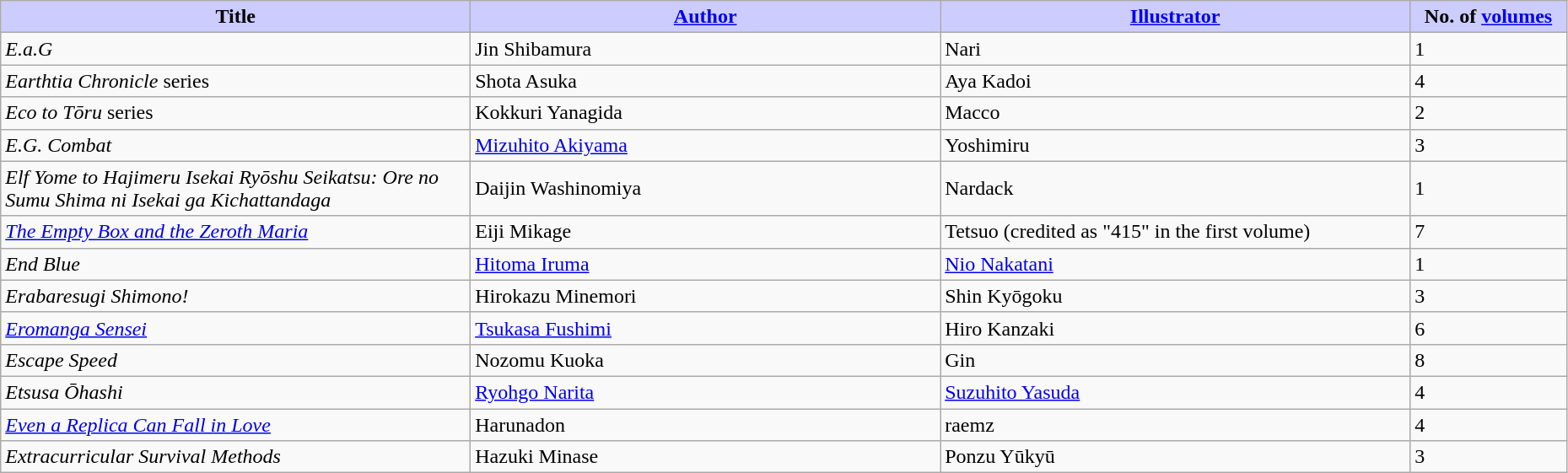<table class="wikitable" style="width: 98%;">
<tr>
<th width=30% style="background:#ccf;">Title</th>
<th width=30% style="background:#ccf;"><a href='#'>Author</a></th>
<th width=30% style="background:#ccf;"><a href='#'>Illustrator</a></th>
<th width=10% style="background:#ccf;">No. of <a href='#'>volumes</a></th>
</tr>
<tr>
<td><em>E.a.G</em></td>
<td>Jin Shibamura</td>
<td>Nari</td>
<td>1</td>
</tr>
<tr>
<td><em>Earthtia Chronicle</em> series</td>
<td>Shota Asuka</td>
<td>Aya Kadoi</td>
<td>4</td>
</tr>
<tr>
<td><em>Eco to Tōru</em> series</td>
<td>Kokkuri Yanagida</td>
<td>Macco</td>
<td>2</td>
</tr>
<tr>
<td><em>E.G. Combat</em></td>
<td><a href='#'>Mizuhito Akiyama</a></td>
<td>Yoshimiru</td>
<td>3</td>
</tr>
<tr>
<td><em>Elf Yome to Hajimeru Isekai Ryōshu Seikatsu: Ore no Sumu Shima ni Isekai ga Kichattandaga</em></td>
<td>Daijin Washinomiya</td>
<td>Nardack</td>
<td>1</td>
</tr>
<tr>
<td><em><a href='#'>The Empty Box and the Zeroth Maria</a></em></td>
<td>Eiji Mikage</td>
<td>Tetsuo (credited as "415" in the first volume)</td>
<td>7</td>
</tr>
<tr>
<td><em>End Blue</em></td>
<td><a href='#'>Hitoma Iruma</a></td>
<td><a href='#'>Nio Nakatani</a></td>
<td>1</td>
</tr>
<tr>
<td><em>Erabaresugi Shimono!</em></td>
<td>Hirokazu Minemori</td>
<td>Shin Kyōgoku</td>
<td>3</td>
</tr>
<tr>
<td><em><a href='#'>Eromanga Sensei</a></em></td>
<td><a href='#'>Tsukasa Fushimi</a></td>
<td>Hiro Kanzaki</td>
<td>6</td>
</tr>
<tr>
<td><em>Escape Speed</em></td>
<td>Nozomu Kuoka</td>
<td>Gin</td>
<td>8</td>
</tr>
<tr>
<td><em>Etsusa Ōhashi</em></td>
<td><a href='#'>Ryohgo Narita</a></td>
<td><a href='#'>Suzuhito Yasuda</a></td>
<td>4</td>
</tr>
<tr>
<td><em><a href='#'>Even a Replica Can Fall in Love</a></em></td>
<td>Harunadon</td>
<td>raemz</td>
<td>4</td>
</tr>
<tr>
<td><em>Extracurricular Survival Methods</em></td>
<td>Hazuki Minase</td>
<td>Ponzu Yūkyū</td>
<td>3</td>
</tr>
</table>
